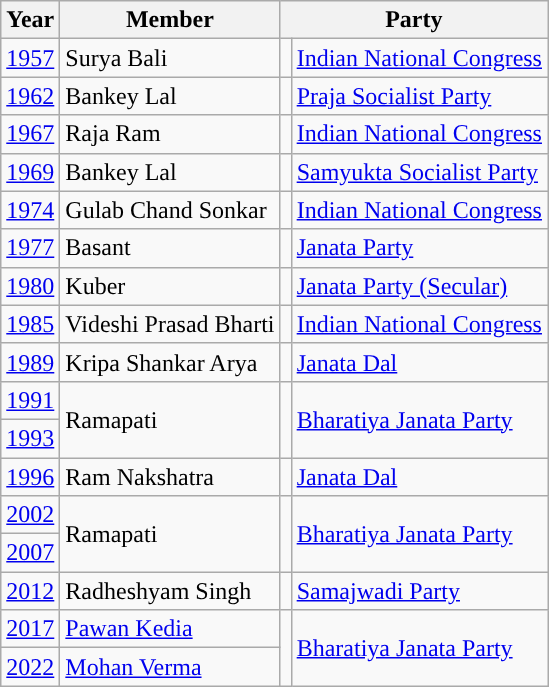<table class="wikitable">
<tr>
<th>Year</th>
<th>Member</th>
<th colspan="2">Party</th>
</tr>
<tr>
<td><a href='#'>1957</a></td>
<td>Surya Bali</td>
<td style="background-color: "></td>
<td><a href='#'>Indian National Congress</a></td>
</tr>
<tr>
<td><a href='#'>1962</a></td>
<td>Bankey Lal</td>
<td style="background-color: "></td>
<td><a href='#'>Praja Socialist Party</a></td>
</tr>
<tr>
<td><a href='#'>1967</a></td>
<td>Raja Ram</td>
<td style="background-color: "></td>
<td><a href='#'>Indian National Congress</a></td>
</tr>
<tr>
<td><a href='#'>1969</a></td>
<td>Bankey Lal</td>
<td style="background-color: "></td>
<td><a href='#'>Samyukta Socialist Party</a></td>
</tr>
<tr>
<td><a href='#'>1974</a></td>
<td>Gulab Chand Sonkar</td>
<td style="background-color: "></td>
<td><a href='#'>Indian National Congress</a></td>
</tr>
<tr>
<td><a href='#'>1977</a></td>
<td>Basant</td>
<td style="background-color: "></td>
<td><a href='#'>Janata Party</a></td>
</tr>
<tr>
<td><a href='#'>1980</a></td>
<td>Kuber</td>
<td style="background-color: "></td>
<td><a href='#'>Janata Party (Secular)</a></td>
</tr>
<tr>
<td><a href='#'>1985</a></td>
<td>Videshi Prasad Bharti</td>
<td style="background-color: "></td>
<td><a href='#'>Indian National Congress</a></td>
</tr>
<tr>
<td><a href='#'>1989</a></td>
<td>Kripa Shankar Arya</td>
<td style="background-color: "></td>
<td><a href='#'>Janata Dal</a></td>
</tr>
<tr>
<td><a href='#'>1991</a></td>
<td rowspan="2">Ramapati</td>
<td rowspan="2" style="background-color: "></td>
<td rowspan="2"><a href='#'>Bharatiya Janata Party</a></td>
</tr>
<tr>
<td><a href='#'>1993</a></td>
</tr>
<tr>
<td><a href='#'>1996</a></td>
<td>Ram Nakshatra</td>
<td style="background-color: "></td>
<td><a href='#'>Janata Dal</a></td>
</tr>
<tr>
<td><a href='#'>2002</a></td>
<td rowspan="2">Ramapati</td>
<td rowspan="2" style="background-color: "></td>
<td rowspan="2"><a href='#'>Bharatiya Janata Party</a></td>
</tr>
<tr>
<td><a href='#'>2007</a></td>
</tr>
<tr>
<td><a href='#'>2012</a></td>
<td>Radheshyam Singh</td>
<td style="background-color: "></td>
<td><a href='#'>Samajwadi Party</a></td>
</tr>
<tr>
<td><a href='#'>2017</a></td>
<td><a href='#'>Pawan Kedia</a></td>
<td rowspan="2" style="background-color: "></td>
<td rowspan="2"><a href='#'>Bharatiya Janata Party</a></td>
</tr>
<tr>
<td><a href='#'>2022</a></td>
<td><a href='#'>Mohan Verma</a></td>
</tr>
</table>
